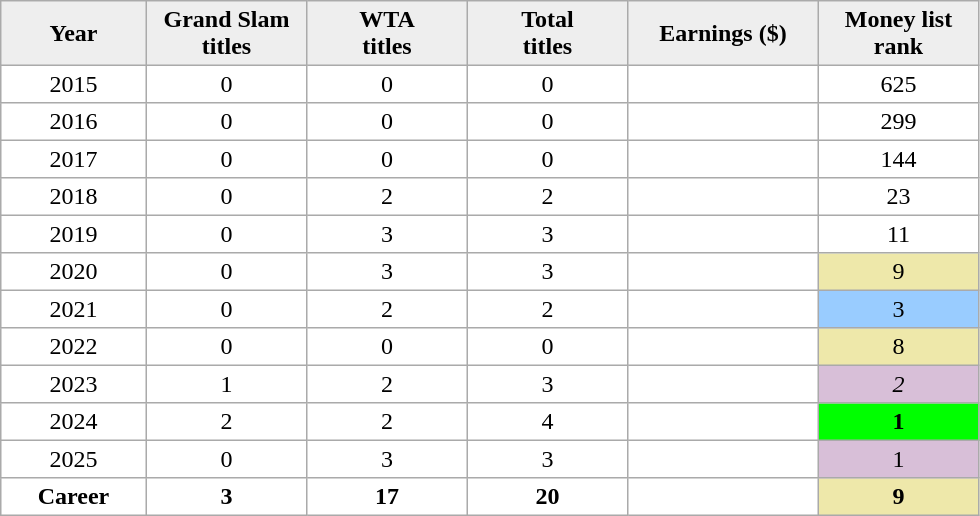<table cellpadding=3 cellspacing=0 border=1 style=border:#aaa;solid:1px;border-collapse:collapse;text-align:center;>
<tr style=background:#eee;font-weight:bold>
<td width="90">Year</td>
<td width="100">Grand Slam <br>titles</td>
<td width="100">WTA <br>titles</td>
<td width="100">Total <br>titles</td>
<td width="120">Earnings ($)</td>
<td width="100">Money list rank</td>
</tr>
<tr>
<td>2015</td>
<td>0</td>
<td>0</td>
<td>0</td>
<td style="text-align:right"></td>
<td>625</td>
</tr>
<tr>
<td>2016</td>
<td>0</td>
<td>0</td>
<td>0</td>
<td style="text-align:right"></td>
<td>299</td>
</tr>
<tr>
<td>2017</td>
<td>0</td>
<td>0</td>
<td>0</td>
<td style="text-align:right"></td>
<td>144</td>
</tr>
<tr>
<td>2018</td>
<td>0</td>
<td>2</td>
<td>2</td>
<td style="text-align:right"></td>
<td>23</td>
</tr>
<tr>
<td>2019</td>
<td>0</td>
<td>3</td>
<td>3</td>
<td style="text-align:right"></td>
<td>11</td>
</tr>
<tr>
<td>2020</td>
<td>0</td>
<td>3</td>
<td>3</td>
<td style="text-align:right"></td>
<td style="background:#eee8aa">9</td>
</tr>
<tr>
<td>2021</td>
<td>0</td>
<td>2</td>
<td>2</td>
<td style="text-align:right"></td>
<td style="background:#9cf">3</td>
</tr>
<tr>
<td>2022</td>
<td>0</td>
<td>0</td>
<td>0</td>
<td style="text-align:right"></td>
<td bgcolor=eee8aa>8</td>
</tr>
<tr>
<td>2023</td>
<td>1</td>
<td>2</td>
<td>3</td>
<td style="text-align:right"></td>
<td bgcolor=thistle><em>2</em></td>
</tr>
<tr>
<td>2024</td>
<td>2</td>
<td>2</td>
<td>4</td>
<td style="text-align:right"></td>
<td bgcolor=lime><strong>1</strong></td>
</tr>
<tr>
<td>2025</td>
<td>0</td>
<td>3</td>
<td>3</td>
<td style="text-align:right"></td>
<td bgcolor=thistle>1</td>
</tr>
<tr style="font-weight:bold;">
<td>Career</td>
<td>3</td>
<td>17</td>
<td>20</td>
<td style="text-align:right"></td>
<td bgcolor=eee8aa>9</td>
</tr>
</table>
